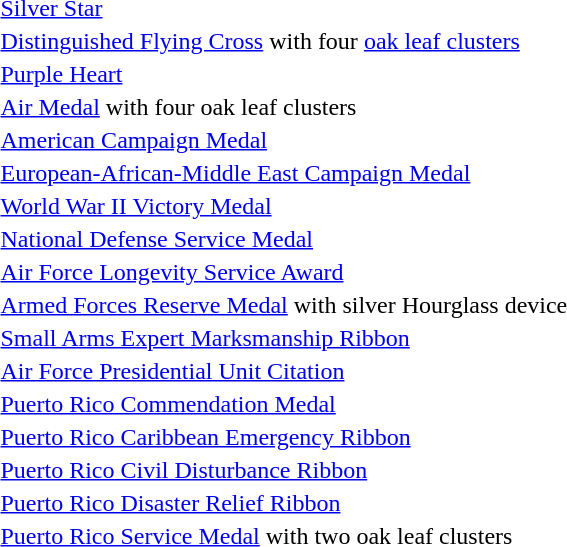<table>
<tr>
<td></td>
<td><a href='#'>Silver Star</a></td>
</tr>
<tr>
<td></td>
<td><a href='#'>Distinguished Flying Cross</a> with four <a href='#'>oak leaf clusters</a></td>
</tr>
<tr>
<td></td>
<td><a href='#'>Purple Heart</a></td>
</tr>
<tr>
<td></td>
<td><a href='#'>Air Medal</a> with four oak leaf clusters</td>
</tr>
<tr>
<td></td>
<td><a href='#'>American Campaign Medal</a></td>
</tr>
<tr>
<td></td>
<td><a href='#'>European-African-Middle East Campaign Medal</a></td>
</tr>
<tr>
<td></td>
<td><a href='#'>World War II Victory Medal</a></td>
</tr>
<tr>
<td></td>
<td><a href='#'>National Defense Service Medal</a></td>
</tr>
<tr>
<td></td>
<td><a href='#'>Air Force Longevity Service Award</a></td>
</tr>
<tr>
<td></td>
<td><a href='#'>Armed Forces Reserve Medal</a> with silver Hourglass device</td>
</tr>
<tr>
<td></td>
<td><a href='#'>Small Arms Expert Marksmanship Ribbon</a></td>
</tr>
<tr>
<td></td>
<td><a href='#'>Air Force Presidential Unit Citation</a></td>
</tr>
<tr>
<td></td>
<td><a href='#'>Puerto Rico Commendation Medal</a></td>
</tr>
<tr>
<td></td>
<td><a href='#'>Puerto Rico Caribbean Emergency Ribbon</a></td>
</tr>
<tr>
<td></td>
<td><a href='#'>Puerto Rico Civil Disturbance Ribbon</a></td>
</tr>
<tr>
<td></td>
<td><a href='#'>Puerto Rico Disaster Relief Ribbon</a></td>
</tr>
<tr>
<td></td>
<td><a href='#'>Puerto Rico Service Medal</a> with two oak leaf clusters</td>
</tr>
</table>
